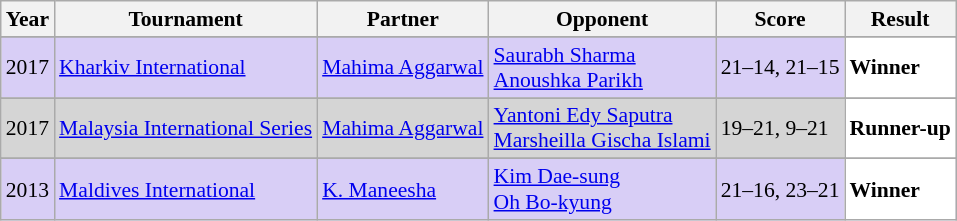<table class="sortable wikitable" style="font-size: 90%;">
<tr>
<th>Year</th>
<th>Tournament</th>
<th>Partner</th>
<th>Opponent</th>
<th>Score</th>
<th>Result</th>
</tr>
<tr>
</tr>
<tr style="background:#D8CEF6">
<td align="center">2017</td>
<td align="left"><a href='#'>Kharkiv International</a></td>
<td align="left"> <a href='#'>Mahima Aggarwal</a></td>
<td align="left"> <a href='#'>Saurabh Sharma</a><br> <a href='#'>Anoushka Parikh</a></td>
<td align="left">21–14, 21–15</td>
<td style="text-align:left; background:white"> <strong>Winner</strong></td>
</tr>
<tr>
</tr>
<tr style="background:#D5D5D5">
<td align="center">2017</td>
<td align="left"><a href='#'>Malaysia International Series</a></td>
<td align="left"> <a href='#'>Mahima Aggarwal</a></td>
<td align="left"> <a href='#'>Yantoni Edy Saputra</a><br> <a href='#'>Marsheilla Gischa Islami</a></td>
<td align="left">19–21, 9–21</td>
<td style="text-align:left; background:white"> <strong>Runner-up</strong></td>
</tr>
<tr>
</tr>
<tr style="background:#D8CEF6">
<td align="center">2013</td>
<td align="left"><a href='#'>Maldives International</a></td>
<td align="left"> <a href='#'>K. Maneesha</a></td>
<td align="left"> <a href='#'>Kim Dae-sung</a><br> <a href='#'>Oh Bo-kyung</a></td>
<td align="left">21–16, 23–21</td>
<td style="text-align:left; background:white"> <strong>Winner</strong></td>
</tr>
</table>
